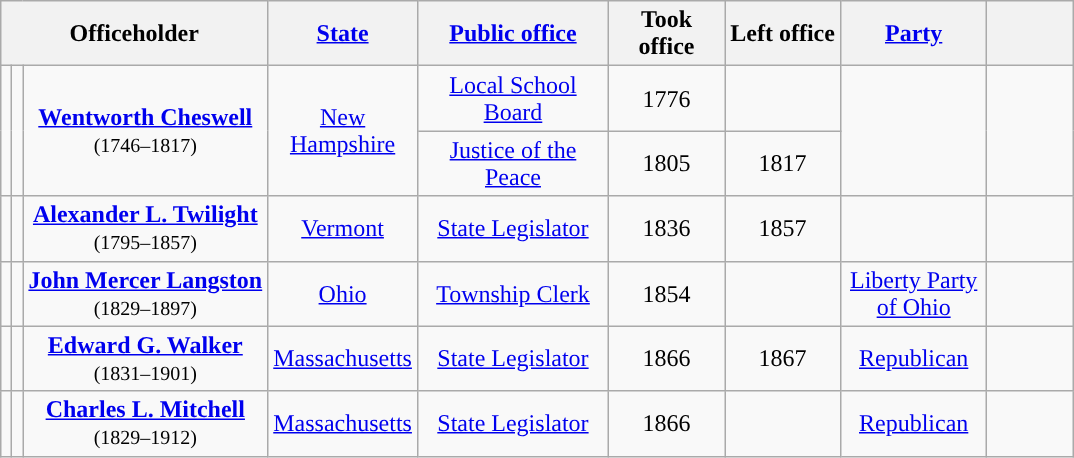<table class="wikitable sortable plainrowheaders" style="text-align: center;">
<tr>
<th colspan="3" class=unsortable>Officeholder</th>
<th scope="col" width=90px><a href='#'>State</a></th>
<th scope="col" width=120px><a href='#'>Public office</a></th>
<th scope="col" width=70px>Took office</th>
<th scope="col" width=70px>Left office</th>
<th scope="col" width=90px><a href='#'>Party</a></th>
<th scope="col" class=unsortable width=50px></th>
</tr>
<tr>
<td rowspan="2" style="background:  width=16px"></td>
<td rowspan="2"></td>
<td rowspan="2"><strong><a href='#'>Wentworth Cheswell</a></strong><br><small>(1746–1817)</small><br></td>
<td rowspan="2"><a href='#'>New Hampshire</a></td>
<td rowspan="1"><a href='#'>Local School Board</a></td>
<td rowspan="1">1776</td>
<td rowspan="1"></td>
<td rowspan="2"></td>
<td rowspan="2"></td>
</tr>
<tr>
<td><a href='#'>Justice of the Peace</a></td>
<td>1805</td>
<td>1817</td>
</tr>
<tr>
<td rowspan="1" style="background: width=10px"></td>
<td rowspan="1"></td>
<td rowspan="1"><strong><a href='#'>Alexander L. Twilight</a></strong><br><small>(1795–1857) </small><br></td>
<td rowspan="1"><a href='#'>Vermont</a></td>
<td rowspan="1"><a href='#'>State Legislator</a></td>
<td rowspan="1">1836</td>
<td rowspan="1">1857</td>
<td rowspan="1"></td>
<td rowspan="1"></td>
</tr>
<tr>
<td rowspan="1" style="background: width=10px"></td>
<td rowspan="1"></td>
<td rowspan="1"><strong><a href='#'>John Mercer Langston</a></strong><br><small>(1829–1897) </small><br></td>
<td rowspan="1"><a href='#'>Ohio</a></td>
<td rowspan="1"><a href='#'>Township Clerk</a></td>
<td rowspan="1">1854</td>
<td rowspan="1"></td>
<td rowspan="1"><a href='#'>Liberty Party of Ohio</a></td>
<td rowspan="1"></td>
</tr>
<tr>
<td rowspan="1" style="background:  "></td>
<td rowspan="1"></td>
<td rowspan="1"><strong><a href='#'>Edward G. Walker</a></strong><br><small>(1831–1901)</small><br></td>
<td rowspan="1"><a href='#'>Massachusetts</a></td>
<td rowspan="1"><a href='#'>State Legislator</a></td>
<td rowspan="1">1866</td>
<td rowspan="1">1867</td>
<td rowspan="1"><a href='#'>Republican</a></td>
<td rowspan="1"></td>
</tr>
<tr>
<td rowspan="1" style="background:  "></td>
<td rowspan="1"></td>
<td rowspan="1"><strong><a href='#'>Charles L. Mitchell</a></strong><br><small>(1829–1912)</small><br></td>
<td rowspan="1"><a href='#'>Massachusetts</a></td>
<td rowspan="1"><a href='#'>State Legislator</a></td>
<td rowspan="1">1866</td>
<td rowspan="1"></td>
<td rowspan="1"><a href='#'>Republican</a></td>
<td rowspan="1"></td>
</tr>
</table>
